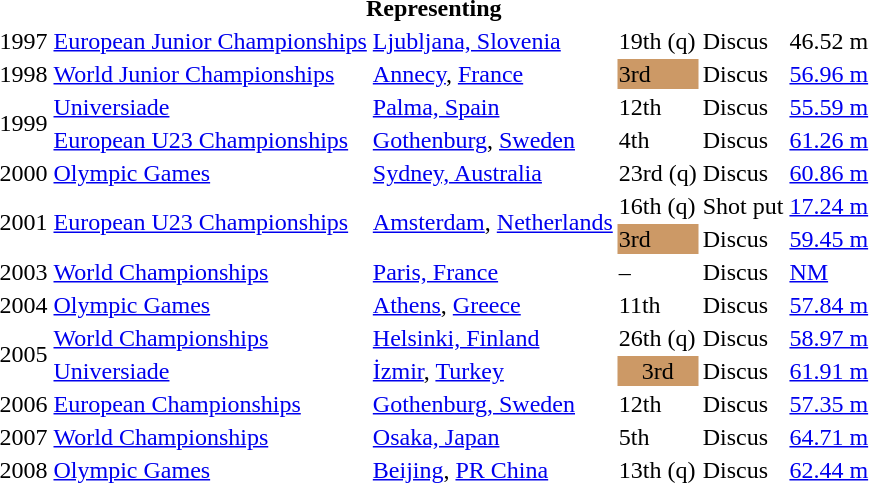<table>
<tr>
<th colspan="6">Representing </th>
</tr>
<tr>
<td>1997</td>
<td><a href='#'>European Junior Championships</a></td>
<td><a href='#'>Ljubljana, Slovenia</a></td>
<td>19th (q)</td>
<td>Discus</td>
<td>46.52 m</td>
</tr>
<tr>
<td>1998</td>
<td><a href='#'>World Junior Championships</a></td>
<td><a href='#'>Annecy</a>, <a href='#'>France</a></td>
<td bgcolor="cc9966">3rd</td>
<td>Discus</td>
<td><a href='#'>56.96 m</a></td>
</tr>
<tr>
<td rowspan=2>1999</td>
<td><a href='#'>Universiade</a></td>
<td><a href='#'>Palma, Spain</a></td>
<td>12th</td>
<td>Discus</td>
<td><a href='#'>55.59 m</a></td>
</tr>
<tr>
<td><a href='#'>European U23 Championships</a></td>
<td><a href='#'>Gothenburg</a>, <a href='#'>Sweden</a></td>
<td>4th</td>
<td>Discus</td>
<td><a href='#'>61.26 m</a></td>
</tr>
<tr>
<td>2000</td>
<td><a href='#'>Olympic Games</a></td>
<td><a href='#'>Sydney, Australia</a></td>
<td>23rd (q)</td>
<td>Discus</td>
<td><a href='#'>60.86 m</a></td>
</tr>
<tr>
<td rowspan=2>2001</td>
<td rowspan=2><a href='#'>European U23 Championships</a></td>
<td rowspan=2><a href='#'>Amsterdam</a>, <a href='#'>Netherlands</a></td>
<td>16th (q)</td>
<td>Shot put</td>
<td><a href='#'>17.24 m</a></td>
</tr>
<tr>
<td bgcolor="cc9966">3rd</td>
<td>Discus</td>
<td><a href='#'>59.45 m</a></td>
</tr>
<tr>
<td>2003</td>
<td><a href='#'>World Championships</a></td>
<td><a href='#'>Paris, France</a></td>
<td>–</td>
<td>Discus</td>
<td><a href='#'>NM</a></td>
</tr>
<tr>
<td>2004</td>
<td><a href='#'>Olympic Games</a></td>
<td><a href='#'>Athens</a>, <a href='#'>Greece</a></td>
<td>11th</td>
<td>Discus</td>
<td><a href='#'>57.84 m</a></td>
</tr>
<tr>
<td rowspan=2>2005</td>
<td><a href='#'>World Championships</a></td>
<td><a href='#'>Helsinki, Finland</a></td>
<td>26th (q)</td>
<td>Discus</td>
<td><a href='#'>58.97 m</a></td>
</tr>
<tr>
<td><a href='#'>Universiade</a></td>
<td><a href='#'>İzmir</a>, <a href='#'>Turkey</a></td>
<td bgcolor=cc9966 align="center">3rd</td>
<td>Discus</td>
<td><a href='#'>61.91 m</a></td>
</tr>
<tr>
<td>2006</td>
<td><a href='#'>European Championships</a></td>
<td><a href='#'>Gothenburg, Sweden</a></td>
<td>12th</td>
<td>Discus</td>
<td><a href='#'>57.35 m</a></td>
</tr>
<tr>
<td>2007</td>
<td><a href='#'>World Championships</a></td>
<td><a href='#'>Osaka, Japan</a></td>
<td>5th</td>
<td>Discus</td>
<td><a href='#'>64.71 m</a></td>
</tr>
<tr>
<td>2008</td>
<td><a href='#'>Olympic Games</a></td>
<td><a href='#'>Beijing</a>, <a href='#'>PR China</a></td>
<td>13th (q)</td>
<td>Discus</td>
<td><a href='#'>62.44 m</a></td>
</tr>
</table>
